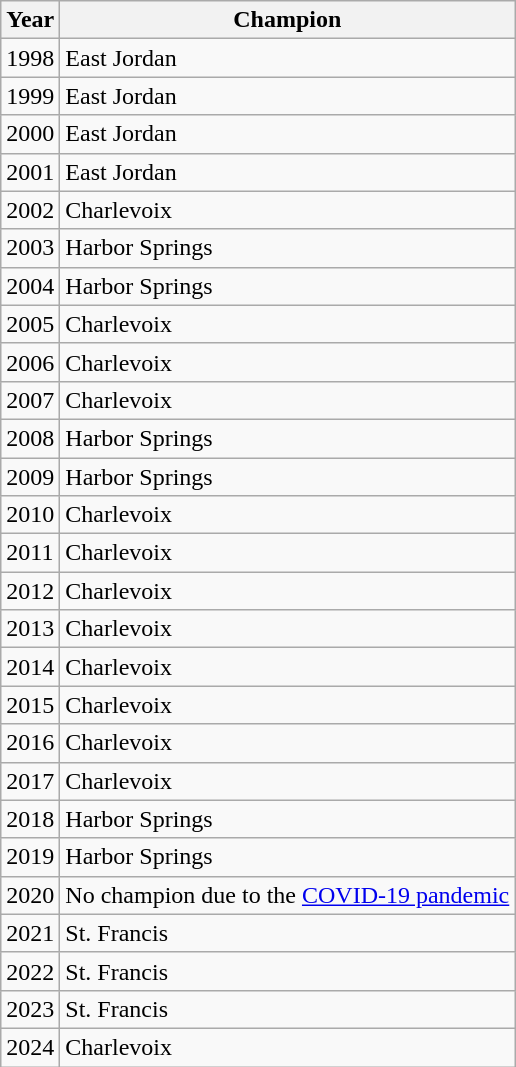<table class=wikitable>
<tr>
<th>Year</th>
<th>Champion</th>
</tr>
<tr>
<td>1998</td>
<td>East Jordan</td>
</tr>
<tr>
<td>1999</td>
<td>East Jordan</td>
</tr>
<tr>
<td>2000</td>
<td>East Jordan</td>
</tr>
<tr>
<td>2001</td>
<td>East Jordan</td>
</tr>
<tr>
<td>2002</td>
<td>Charlevoix</td>
</tr>
<tr>
<td>2003</td>
<td>Harbor Springs</td>
</tr>
<tr>
<td>2004</td>
<td>Harbor Springs</td>
</tr>
<tr>
<td>2005</td>
<td>Charlevoix</td>
</tr>
<tr>
<td>2006</td>
<td>Charlevoix</td>
</tr>
<tr>
<td>2007</td>
<td>Charlevoix</td>
</tr>
<tr>
<td>2008</td>
<td>Harbor Springs</td>
</tr>
<tr>
<td>2009</td>
<td>Harbor Springs</td>
</tr>
<tr>
<td>2010</td>
<td>Charlevoix</td>
</tr>
<tr>
<td>2011</td>
<td>Charlevoix</td>
</tr>
<tr>
<td>2012</td>
<td>Charlevoix</td>
</tr>
<tr>
<td>2013</td>
<td>Charlevoix</td>
</tr>
<tr>
<td>2014</td>
<td>Charlevoix</td>
</tr>
<tr>
<td>2015</td>
<td>Charlevoix</td>
</tr>
<tr>
<td>2016</td>
<td>Charlevoix</td>
</tr>
<tr>
<td>2017</td>
<td>Charlevoix</td>
</tr>
<tr>
<td>2018</td>
<td>Harbor Springs</td>
</tr>
<tr>
<td>2019</td>
<td>Harbor Springs</td>
</tr>
<tr>
<td>2020</td>
<td>No champion due to the <a href='#'>COVID-19 pandemic</a></td>
</tr>
<tr>
<td>2021</td>
<td>St. Francis</td>
</tr>
<tr>
<td>2022</td>
<td>St. Francis</td>
</tr>
<tr>
<td>2023</td>
<td>St. Francis</td>
</tr>
<tr>
<td>2024</td>
<td>Charlevoix</td>
</tr>
</table>
